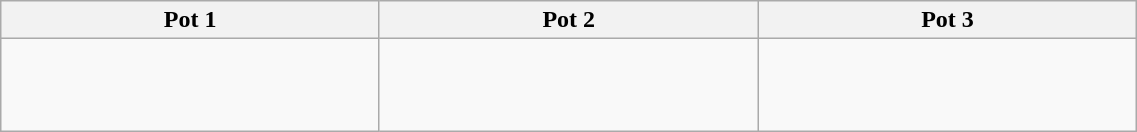<table class="wikitable" width=60%>
<tr>
<th width=30%>Pot 1</th>
<th width=30%>Pot 2</th>
<th width=30%>Pot 3</th>
</tr>
<tr>
<td><br><br><br></td>
<td><br><br><br></td>
<td><br><br><br></td>
</tr>
</table>
